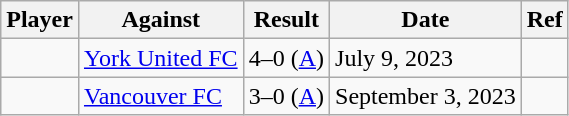<table class="wikitable">
<tr>
<th>Player</th>
<th>Against</th>
<th>Result</th>
<th>Date</th>
<th>Ref</th>
</tr>
<tr>
<td> </td>
<td><a href='#'>York United FC</a></td>
<td>4–0 (<a href='#'>A</a>)</td>
<td>July 9, 2023</td>
<td></td>
</tr>
<tr>
<td> </td>
<td><a href='#'>Vancouver FC</a></td>
<td>3–0 (<a href='#'>A</a>)</td>
<td>September 3, 2023</td>
<td></td>
</tr>
</table>
